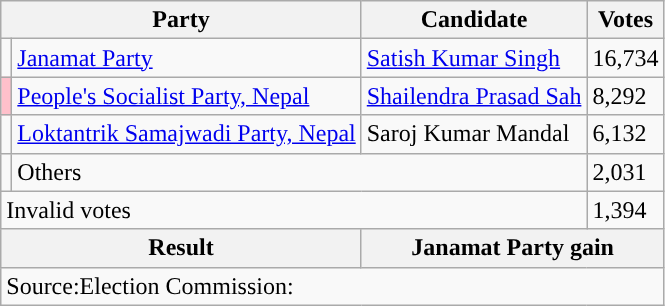<table class="wikitable">
<tr>
<th colspan="2">Party</th>
<th>Candidate</th>
<th>Votes</th>
</tr>
<tr>
<td style="background-color:"></td>
<td><a href='#'>Janamat Party</a></td>
<td><a href='#'>Satish Kumar Singh</a></td>
<td>16,734</td>
</tr>
<tr>
<td style="background-color:pink"></td>
<td><a href='#'>People's Socialist Party, Nepal</a></td>
<td><a href='#'>Shailendra Prasad Sah</a></td>
<td>8,292</td>
</tr>
<tr>
<td style="background-color:"></td>
<td><a href='#'>Loktantrik Samajwadi Party, Nepal</a></td>
<td>Saroj Kumar Mandal</td>
<td>6,132</td>
</tr>
<tr>
<td></td>
<td colspan="2">Others</td>
<td>2,031</td>
</tr>
<tr>
<td colspan="3">Invalid votes</td>
<td>1,394</td>
</tr>
<tr>
<th colspan="2">Result</th>
<th colspan="2">Janamat Party gain</th>
</tr>
<tr>
<td colspan="4">Source:Election Commission:</td>
</tr>
</table>
